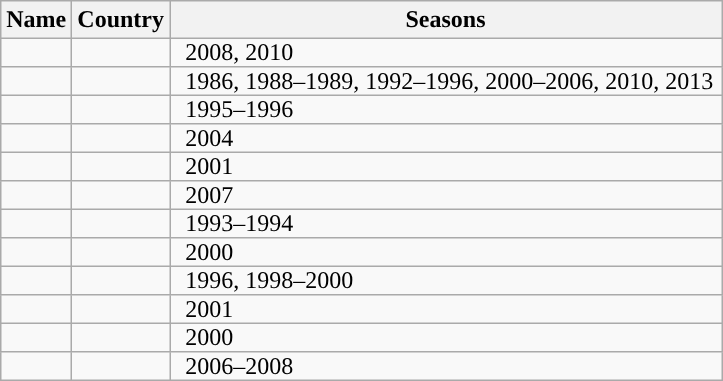<table class="wikitable sortable" style="text-align:center style="font-size: 85%; line-height: 23px">
<tr>
<th scope=col>Name</th>
<th scope=col>Country</th>
<th scope=col>Seasons</th>
</tr>
<tr>
<td align="left" style="padding: 0px 5px 0px 10px"></td>
<td align="left"></td>
<td style="padding: 0px 5px 0px 10px">2008, 2010</td>
</tr>
<tr>
<td align="left" style="padding: 0px 5px 0px 10px"></td>
<td align="left"></td>
<td style="padding: 0px 5px 0px 10px">1986, 1988–1989, 1992–1996, 2000–2006, 2010, 2013</td>
</tr>
<tr>
<td align="left" style="padding: 0px 5px 0px 10px"></td>
<td align="left"></td>
<td style="padding: 0px 5px 0px 10px">1995–1996</td>
</tr>
<tr>
<td align="left" style="padding: 0px 5px 0px 10px"></td>
<td align="left"></td>
<td style="padding: 0px 5px 0px 10px">2004</td>
</tr>
<tr>
<td align="left" style="padding: 0px 5px 0px 10px"></td>
<td align="left"></td>
<td style="padding: 0px 5px 0px 10px">2001</td>
</tr>
<tr>
<td align="left" style="padding: 0px 5px 0px 10px"></td>
<td align="left"></td>
<td style="padding: 0px 5px 0px 10px">2007</td>
</tr>
<tr>
<td align="left" style="padding: 0px 5px 0px 10px"></td>
<td align="left"></td>
<td style="padding: 0px 5px 0px 10px">1993–1994</td>
</tr>
<tr>
<td align="left" style="padding: 0px 5px 0px 10px"></td>
<td align="left"></td>
<td style="padding: 0px 5px 0px 10px">2000</td>
</tr>
<tr>
<td align="left" style="padding: 0px 5px 0px 10px"></td>
<td align="left"></td>
<td style="padding: 0px 5px 0px 10px">1996, 1998–2000</td>
</tr>
<tr>
<td align="left" style="padding: 0px 5px 0px 10px"></td>
<td align="left"></td>
<td style="padding: 0px 5px 0px 10px">2001</td>
</tr>
<tr>
<td align="left" style="padding: 0px 5px 0px 10px"></td>
<td align="left"></td>
<td style="padding: 0px 5px 0px 10px">2000</td>
</tr>
<tr>
<td align="left" style="padding: 0px 5px 0px 10px"></td>
<td align="left"></td>
<td style="padding: 0px 5px 0px 10px">2006–2008</td>
</tr>
</table>
